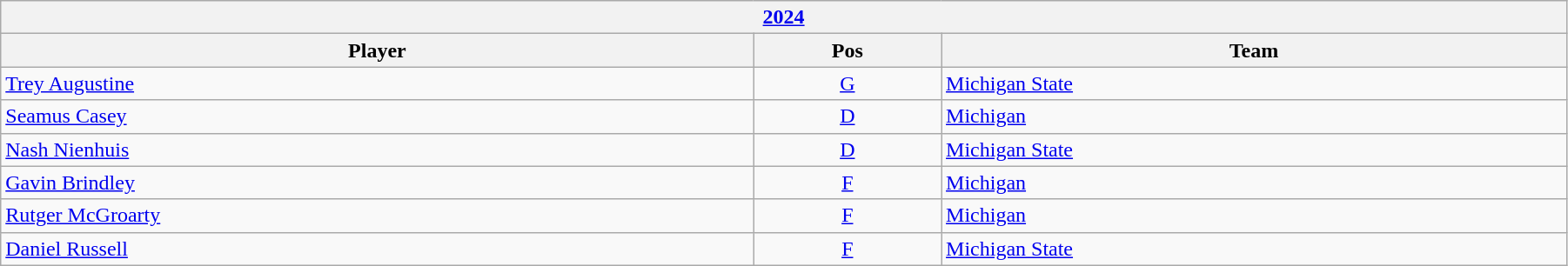<table class="wikitable" width=95%>
<tr>
<th colspan=3><a href='#'>2024</a></th>
</tr>
<tr>
<th>Player</th>
<th>Pos</th>
<th>Team</th>
</tr>
<tr>
<td><a href='#'>Trey Augustine</a></td>
<td style="text-align:center;"><a href='#'>G</a></td>
<td><a href='#'>Michigan State</a></td>
</tr>
<tr>
<td><a href='#'>Seamus Casey</a></td>
<td style="text-align:center;"><a href='#'>D</a></td>
<td><a href='#'>Michigan</a></td>
</tr>
<tr>
<td><a href='#'>Nash Nienhuis</a></td>
<td style="text-align:center;"><a href='#'>D</a></td>
<td><a href='#'>Michigan State</a></td>
</tr>
<tr>
<td><a href='#'>Gavin Brindley</a></td>
<td style="text-align:center;"><a href='#'>F</a></td>
<td><a href='#'>Michigan</a></td>
</tr>
<tr>
<td><a href='#'>Rutger McGroarty</a></td>
<td style="text-align:center;"><a href='#'>F</a></td>
<td><a href='#'>Michigan</a></td>
</tr>
<tr>
<td><a href='#'>Daniel Russell</a></td>
<td style="text-align:center;"><a href='#'>F</a></td>
<td><a href='#'>Michigan State</a></td>
</tr>
</table>
